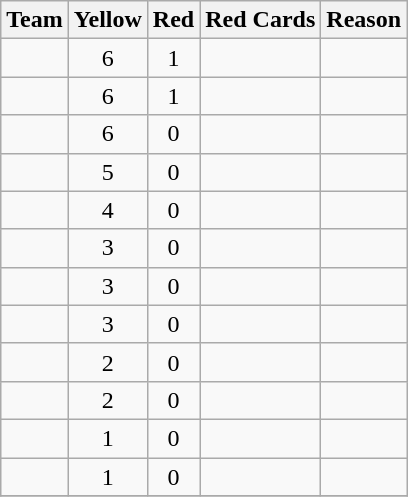<table class="wikitable sortable" style="text-align:center;">
<tr>
<th>Team</th>
<th> Yellow</th>
<th> Red</th>
<th>Red Cards</th>
<th>Reason</th>
</tr>
<tr>
<td align=left></td>
<td>6</td>
<td>1</td>
<td></td>
<td></td>
</tr>
<tr>
<td align=left></td>
<td>6</td>
<td>1</td>
<td></td>
<td></td>
</tr>
<tr>
<td align=left></td>
<td>6</td>
<td>0</td>
<td></td>
<td></td>
</tr>
<tr>
<td align=left></td>
<td>5</td>
<td>0</td>
<td></td>
<td></td>
</tr>
<tr>
<td align=left></td>
<td>4</td>
<td>0</td>
<td></td>
<td></td>
</tr>
<tr>
<td align=left></td>
<td>3</td>
<td>0</td>
<td></td>
<td></td>
</tr>
<tr>
<td align=left></td>
<td>3</td>
<td>0</td>
<td></td>
<td></td>
</tr>
<tr>
<td align=left></td>
<td>3</td>
<td>0</td>
<td></td>
<td></td>
</tr>
<tr>
<td align=left></td>
<td>2</td>
<td>0</td>
<td></td>
<td></td>
</tr>
<tr>
<td align=left></td>
<td>2</td>
<td>0</td>
<td></td>
<td></td>
</tr>
<tr>
<td align=left></td>
<td>1</td>
<td>0</td>
<td></td>
<td></td>
</tr>
<tr>
<td align=left></td>
<td>1</td>
<td>0</td>
<td></td>
<td></td>
</tr>
<tr>
</tr>
</table>
